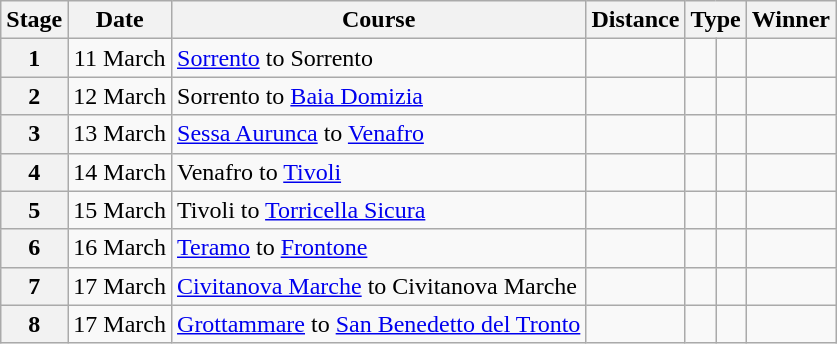<table class="wikitable">
<tr>
<th scope="col">Stage</th>
<th scope="col">Date</th>
<th scope="col">Course</th>
<th scope="col">Distance</th>
<th scope="col" colspan="2">Type</th>
<th scope=col>Winner</th>
</tr>
<tr>
<th scope="row" style="text-align:center;">1</th>
<td style="text-align:center;">11 March</td>
<td><a href='#'>Sorrento</a> to Sorrento</td>
<td style="text-align:center;"></td>
<td></td>
<td></td>
<td></td>
</tr>
<tr>
<th scope="row" style="text-align:center;">2</th>
<td style="text-align:center;">12 March</td>
<td>Sorrento to <a href='#'>Baia Domizia</a></td>
<td style="text-align:center;"></td>
<td></td>
<td></td>
<td></td>
</tr>
<tr>
<th scope="row" style="text-align:center;">3</th>
<td style="text-align:center;">13 March</td>
<td><a href='#'>Sessa Aurunca</a> to <a href='#'>Venafro</a></td>
<td style="text-align:center;"></td>
<td></td>
<td></td>
<td></td>
</tr>
<tr>
<th scope="row" style="text-align:center;">4</th>
<td style="text-align:center;">14 March</td>
<td>Venafro to <a href='#'>Tivoli</a></td>
<td style="text-align:center;"></td>
<td></td>
<td></td>
<td></td>
</tr>
<tr>
<th scope="row" style="text-align:center;">5</th>
<td style="text-align:center;">15 March</td>
<td>Tivoli to <a href='#'>Torricella Sicura</a></td>
<td style="text-align:center;"></td>
<td></td>
<td></td>
<td></td>
</tr>
<tr>
<th scope="row" style="text-align:center;">6</th>
<td style="text-align:center;">16 March</td>
<td><a href='#'>Teramo</a> to <a href='#'>Frontone</a></td>
<td style="text-align:center;"></td>
<td></td>
<td></td>
<td></td>
</tr>
<tr>
<th scope="row" style="text-align:center;">7</th>
<td style="text-align:center;">17 March</td>
<td><a href='#'>Civitanova Marche</a> to Civitanova Marche</td>
<td style="text-align:center;"></td>
<td></td>
<td></td>
<td></td>
</tr>
<tr>
<th scope="row" style="text-align:center;">8</th>
<td style="text-align:center;">17 March</td>
<td><a href='#'>Grottammare</a> to <a href='#'>San Benedetto del Tronto</a></td>
<td style="text-align:center;"></td>
<td></td>
<td></td>
<td></td>
</tr>
</table>
